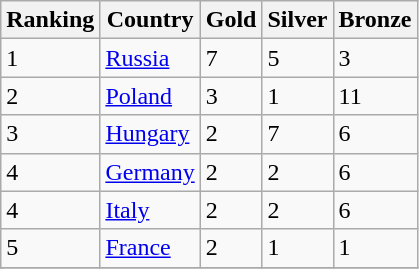<table class="wikitable">
<tr>
<th>Ranking</th>
<th>Country</th>
<th>Gold </th>
<th>Silver </th>
<th>Bronze </th>
</tr>
<tr>
<td>1</td>
<td> <a href='#'>Russia</a></td>
<td>7</td>
<td>5</td>
<td>3</td>
</tr>
<tr>
<td>2</td>
<td> <a href='#'>Poland</a></td>
<td>3</td>
<td>1</td>
<td>11</td>
</tr>
<tr>
<td>3</td>
<td> <a href='#'>Hungary</a></td>
<td>2</td>
<td>7</td>
<td>6</td>
</tr>
<tr>
<td>4</td>
<td> <a href='#'>Germany</a></td>
<td>2</td>
<td>2</td>
<td>6</td>
</tr>
<tr>
<td>4</td>
<td> <a href='#'>Italy</a></td>
<td>2</td>
<td>2</td>
<td>6</td>
</tr>
<tr>
<td>5</td>
<td> <a href='#'>France</a></td>
<td>2</td>
<td>1</td>
<td>1</td>
</tr>
<tr>
</tr>
</table>
